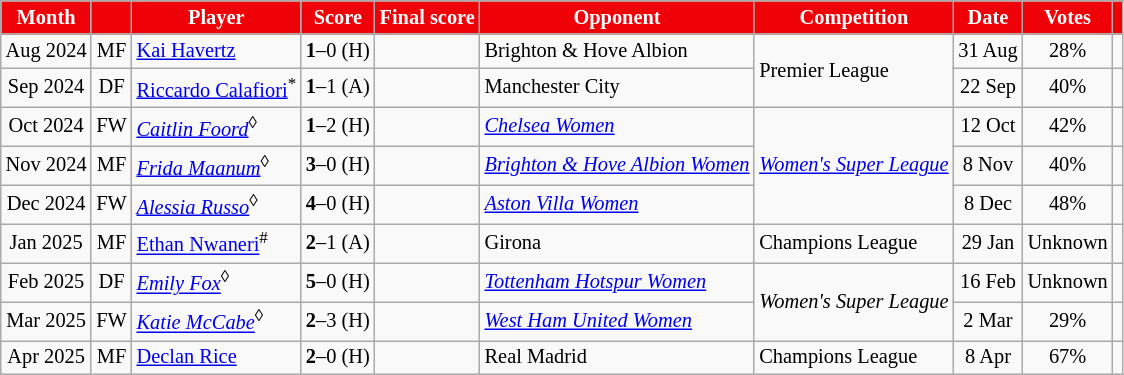<table class="wikitable" style="text-align:center; font-size:85%;">
<tr>
<th style="background-color:#ee0107; color:#ffffff;">Month</th>
<th style="background-color:#ee0107; color:#ffffff;"></th>
<th style="background-color:#ee0107; color:#ffffff;">Player</th>
<th style="background-color:#ee0107; color:#ffffff;">Score</th>
<th style="background-color:#ee0107; color:#ffffff;">Final score</th>
<th style="background-color:#ee0107; color:#ffffff;">Opponent</th>
<th style="background-color:#ee0107; color:#ffffff;">Competition</th>
<th style="background-color:#ee0107; color:#ffffff;">Date</th>
<th style="background-color:#ee0107; color:#ffffff;">Votes</th>
<th style="background-color:#ee0107; color:#ffffff;"></th>
</tr>
<tr>
<td>Aug 2024</td>
<td>MF</td>
<td style="text-align:left;"> <a href='#'>Kai Havertz</a></td>
<td><strong>1</strong>–0 (H)</td>
<td></td>
<td style="text-align:left;">Brighton & Hove Albion</td>
<td rowspan="2" style="text-align:left;">Premier League</td>
<td>31 Aug</td>
<td>28%</td>
<td></td>
</tr>
<tr>
<td>Sep 2024</td>
<td>DF</td>
<td style="text-align:left;"> <a href='#'>Riccardo Calafiori</a><sup>*</sup></td>
<td><strong>1</strong>–1 (A)</td>
<td></td>
<td style="text-align:left;">Manchester City</td>
<td>22 Sep</td>
<td>40%</td>
<td></td>
</tr>
<tr>
<td>Oct 2024</td>
<td>FW</td>
<td style="text-align:left;"> <em><a href='#'>Caitlin Foord</a></em><sup>◊</sup></td>
<td><strong>1</strong>–2 (H)</td>
<td></td>
<td style="text-align:left;"><em><a href='#'>Chelsea Women</a></em></td>
<td rowspan="3" style="text-align:left;"><em><a href='#'>Women's Super League</a></em></td>
<td>12 Oct</td>
<td>42%</td>
<td></td>
</tr>
<tr>
<td>Nov 2024</td>
<td>MF</td>
<td style="text-align:left;"> <em><a href='#'>Frida Maanum</a></em><sup>◊</sup></td>
<td><strong>3</strong>–0 (H)</td>
<td></td>
<td style="text-align:left;"><em><a href='#'>Brighton & Hove Albion Women</a></em></td>
<td>8 Nov</td>
<td>40%</td>
<td></td>
</tr>
<tr>
<td>Dec 2024</td>
<td>FW</td>
<td style="text-align:left;"> <em><a href='#'>Alessia Russo</a></em><sup>◊</sup></td>
<td><strong>4</strong>–0 (H)</td>
<td></td>
<td style="text-align:left;"><em><a href='#'>Aston Villa Women</a></em></td>
<td>8 Dec</td>
<td>48%</td>
<td></td>
</tr>
<tr>
<td>Jan 2025</td>
<td>MF</td>
<td style="text-align:left;"> <a href='#'>Ethan Nwaneri</a><sup>#</sup></td>
<td><strong>2</strong>–1 (A)</td>
<td></td>
<td style="text-align:left;"> Girona</td>
<td style="text-align:left;">Champions League</td>
<td>29 Jan</td>
<td>Unknown</td>
<td></td>
</tr>
<tr>
<td>Feb 2025</td>
<td>DF</td>
<td style="text-align:left;"> <em><a href='#'>Emily Fox</a></em><sup>◊</sup></td>
<td><strong>5</strong>–0 (H)</td>
<td></td>
<td style="text-align:left;"><em><a href='#'>Tottenham Hotspur Women</a></em></td>
<td rowspan="2" style="text-align:left;"><em>Women's Super League</em></td>
<td>16 Feb</td>
<td>Unknown</td>
<td></td>
</tr>
<tr>
<td>Mar 2025</td>
<td>FW</td>
<td style="text-align:left;"> <em><a href='#'>Katie McCabe</a></em><sup>◊</sup></td>
<td><strong>2</strong>–3 (H)</td>
<td></td>
<td style="text-align:left;"><em><a href='#'>West Ham United Women</a></em></td>
<td>2 Mar</td>
<td>29%</td>
<td></td>
</tr>
<tr>
<td>Apr 2025</td>
<td>MF</td>
<td style="text-align:left;"> <a href='#'>Declan Rice</a></td>
<td><strong>2</strong>–0 (H)</td>
<td></td>
<td style="text-align:left;"> Real Madrid</td>
<td style="text-align:left;">Champions League</td>
<td>8 Apr</td>
<td>67%</td>
<td></td>
</tr>
</table>
